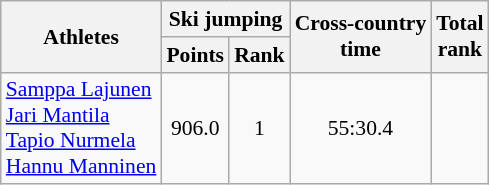<table class="wikitable" style="font-size:90%">
<tr>
<th rowspan="2">Athletes</th>
<th colspan="2">Ski jumping</th>
<th rowspan="2">Cross-country <br> time</th>
<th rowspan="2">Total <br> rank</th>
</tr>
<tr>
<th>Points</th>
<th>Rank</th>
</tr>
<tr>
<td><a href='#'>Samppa Lajunen</a><br><a href='#'>Jari Mantila</a><br><a href='#'>Tapio Nurmela</a><br><a href='#'>Hannu Manninen</a></td>
<td align=center>906.0</td>
<td align=center>1</td>
<td align=center>55:30.4</td>
<td align=center></td>
</tr>
</table>
